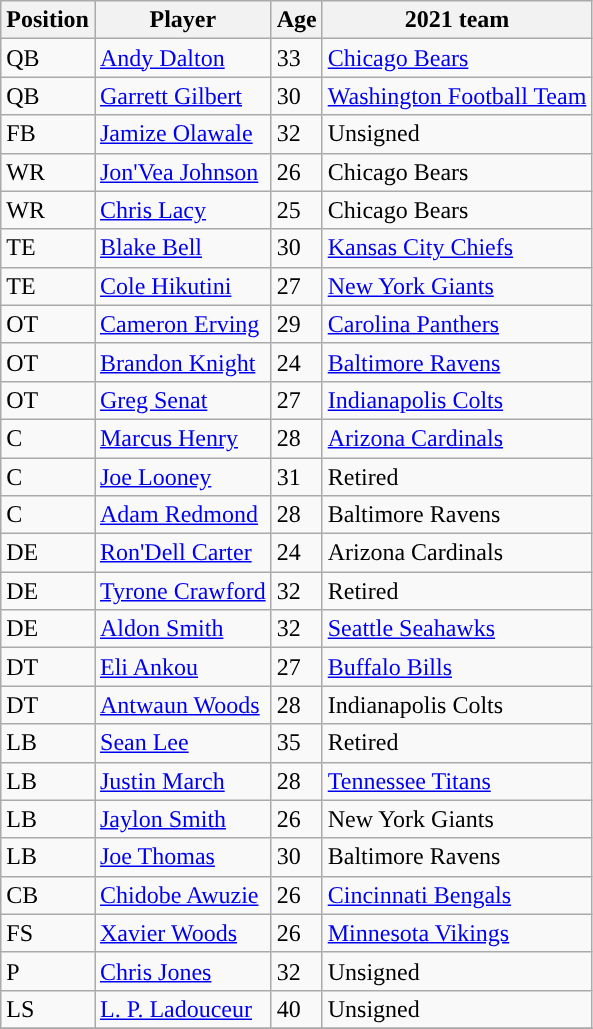<table class="wikitable">
<tr>
<th>Position</th>
<th>Player</th>
<th>Age</th>
<th>2021 team</th>
</tr>
<tr>
<td>QB</td>
<td><a href='#'>Andy Dalton</a></td>
<td>33</td>
<td><a href='#'>Chicago Bears</a></td>
</tr>
<tr>
<td>QB</td>
<td><a href='#'>Garrett Gilbert</a></td>
<td>30</td>
<td><a href='#'>Washington Football Team</a></td>
</tr>
<tr>
<td>FB</td>
<td><a href='#'>Jamize Olawale</a></td>
<td>32</td>
<td>Unsigned</td>
</tr>
<tr>
<td>WR</td>
<td><a href='#'>Jon'Vea Johnson</a></td>
<td>26</td>
<td>Chicago Bears</td>
</tr>
<tr>
<td>WR</td>
<td><a href='#'>Chris Lacy</a></td>
<td>25</td>
<td>Chicago Bears</td>
</tr>
<tr>
<td>TE</td>
<td><a href='#'>Blake Bell</a></td>
<td>30</td>
<td><a href='#'>Kansas City Chiefs</a></td>
</tr>
<tr>
<td>TE</td>
<td><a href='#'>Cole Hikutini</a></td>
<td>27</td>
<td><a href='#'>New York Giants</a></td>
</tr>
<tr>
<td>OT</td>
<td><a href='#'>Cameron Erving</a></td>
<td>29</td>
<td><a href='#'>Carolina Panthers</a></td>
</tr>
<tr>
<td>OT</td>
<td><a href='#'>Brandon Knight</a></td>
<td>24</td>
<td><a href='#'>Baltimore Ravens</a></td>
</tr>
<tr>
<td>OT</td>
<td><a href='#'>Greg Senat</a></td>
<td>27</td>
<td><a href='#'>Indianapolis Colts</a></td>
</tr>
<tr>
<td>C</td>
<td><a href='#'>Marcus Henry</a></td>
<td>28</td>
<td><a href='#'>Arizona Cardinals</a></td>
</tr>
<tr>
<td>C</td>
<td><a href='#'>Joe Looney</a></td>
<td>31</td>
<td>Retired</td>
</tr>
<tr>
<td>C</td>
<td><a href='#'>Adam Redmond</a></td>
<td>28</td>
<td>Baltimore Ravens</td>
</tr>
<tr>
<td>DE</td>
<td><a href='#'>Ron'Dell Carter</a></td>
<td>24</td>
<td>Arizona Cardinals</td>
</tr>
<tr>
<td>DE</td>
<td><a href='#'>Tyrone Crawford</a></td>
<td>32</td>
<td>Retired</td>
</tr>
<tr>
<td>DE</td>
<td><a href='#'>Aldon Smith</a></td>
<td>32</td>
<td><a href='#'>Seattle Seahawks</a></td>
</tr>
<tr>
<td>DT</td>
<td><a href='#'>Eli Ankou</a></td>
<td>27</td>
<td><a href='#'>Buffalo Bills</a></td>
</tr>
<tr>
<td>DT</td>
<td><a href='#'>Antwaun Woods</a></td>
<td>28</td>
<td>Indianapolis Colts</td>
</tr>
<tr>
<td>LB</td>
<td><a href='#'>Sean Lee</a></td>
<td>35</td>
<td>Retired</td>
</tr>
<tr>
<td>LB</td>
<td><a href='#'>Justin March</a></td>
<td>28</td>
<td><a href='#'>Tennessee Titans</a></td>
</tr>
<tr>
<td>LB</td>
<td><a href='#'>Jaylon Smith</a></td>
<td>26</td>
<td>New York Giants</td>
</tr>
<tr>
<td>LB</td>
<td><a href='#'>Joe Thomas</a></td>
<td>30</td>
<td>Baltimore Ravens</td>
</tr>
<tr>
<td>CB</td>
<td><a href='#'>Chidobe Awuzie</a></td>
<td>26</td>
<td><a href='#'>Cincinnati Bengals</a></td>
</tr>
<tr>
<td>FS</td>
<td><a href='#'>Xavier Woods</a></td>
<td>26</td>
<td><a href='#'>Minnesota Vikings</a></td>
</tr>
<tr>
<td>P</td>
<td><a href='#'>Chris Jones</a></td>
<td>32</td>
<td>Unsigned</td>
</tr>
<tr>
<td>LS</td>
<td><a href='#'>L. P. Ladouceur</a></td>
<td>40</td>
<td>Unsigned</td>
</tr>
<tr>
</tr>
</table>
